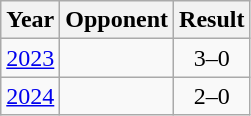<table class="wikitable" style="text-align: center;">
<tr>
<th>Year</th>
<th>Opponent</th>
<th>Result</th>
</tr>
<tr>
<td> <a href='#'>2023</a></td>
<td></td>
<td>3–0</td>
</tr>
<tr>
<td> <a href='#'>2024</a></td>
<td></td>
<td>2–0</td>
</tr>
</table>
